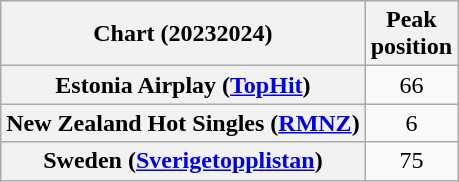<table class="wikitable sortable plainrowheaders" style="text-align:center">
<tr>
<th scope="col">Chart (20232024)</th>
<th scope="col">Peak<br>position</th>
</tr>
<tr>
<th scope="row">Estonia Airplay (<a href='#'>TopHit</a>)</th>
<td>66</td>
</tr>
<tr>
<th scope="row">New Zealand Hot Singles (<a href='#'>RMNZ</a>)</th>
<td>6</td>
</tr>
<tr>
<th scope="row">Sweden (<a href='#'>Sverigetopplistan</a>)</th>
<td>75</td>
</tr>
</table>
